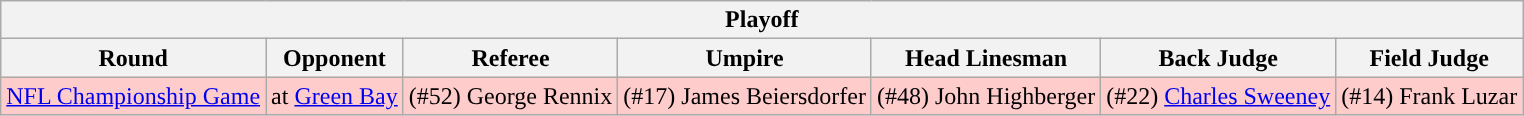<table class="wikitable" style="text-align:center">
<tr>
<th colspan="7">Playoff</th>
</tr>
<tr>
<th>Round</th>
<th>Opponent</th>
<th>Referee</th>
<th>Umpire</th>
<th>Head Linesman</th>
<th>Back Judge</th>
<th>Field Judge</th>
</tr>
<tr style="background:#fcc">
<td><a href='#'>NFL Championship Game</a></td>
<td>at <a href='#'>Green Bay</a></td>
<td>(#52) George Rennix</td>
<td>(#17) James Beiersdorfer</td>
<td>(#48) John Highberger</td>
<td>(#22) <a href='#'>Charles Sweeney</a></td>
<td>(#14) Frank Luzar</td>
</tr>
</table>
